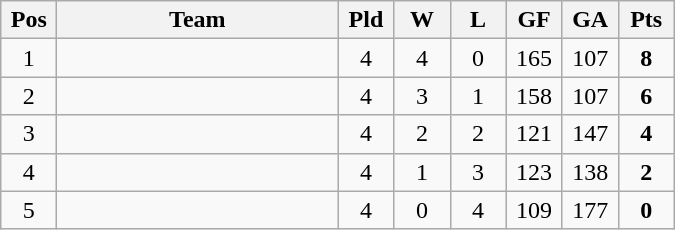<table class="wikitable" style="text-align: center;">
<tr>
<th width="30">Pos</th>
<th width="180">Team</th>
<th width="30">Pld</th>
<th width="30">W</th>
<th width="30">L</th>
<th width="30">GF</th>
<th width="30">GA</th>
<th width="30">Pts</th>
</tr>
<tr>
<td>1</td>
<td align="left"></td>
<td>4</td>
<td>4</td>
<td>0</td>
<td>165</td>
<td>107</td>
<td><strong>8</strong></td>
</tr>
<tr>
<td>2</td>
<td align="left"></td>
<td>4</td>
<td>3</td>
<td>1</td>
<td>158</td>
<td>107</td>
<td><strong>6</strong></td>
</tr>
<tr>
<td>3</td>
<td align="left"></td>
<td>4</td>
<td>2</td>
<td>2</td>
<td>121</td>
<td>147</td>
<td><strong>4</strong></td>
</tr>
<tr>
<td>4</td>
<td align="left"></td>
<td>4</td>
<td>1</td>
<td>3</td>
<td>123</td>
<td>138</td>
<td><strong>2</strong></td>
</tr>
<tr>
<td>5</td>
<td align="left"></td>
<td>4</td>
<td>0</td>
<td>4</td>
<td>109</td>
<td>177</td>
<td><strong>0</strong></td>
</tr>
</table>
